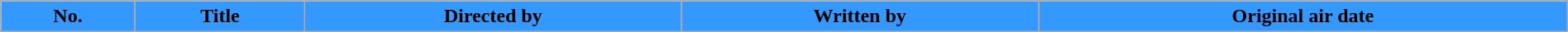<table class="wikitable plainrowheaders" style="width:100%; background:#fff;">
<tr>
<th style="background:#39f;">No.</th>
<th style="background:#39f;">Title</th>
<th style="background:#39f;">Directed by</th>
<th style="background:#39f;">Written by</th>
<th style="background:#39f;">Original air date<br>











</th>
</tr>
</table>
